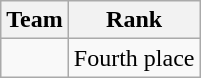<table class="wikitable" border="1">
<tr>
<th>Team</th>
<th>Rank</th>
</tr>
<tr>
<td align=center></td>
<td>Fourth place</td>
</tr>
</table>
